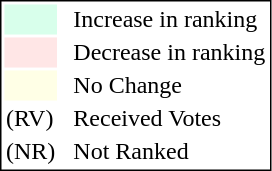<table style="border:1px solid black;">
<tr>
<td style="background:#D8FFEB; width:20px;"></td>
<td> </td>
<td>Increase in ranking</td>
</tr>
<tr>
<td style="background:#FFE6E6; width:20px;"></td>
<td> </td>
<td>Decrease in ranking</td>
</tr>
<tr>
<td style="background:#FFFFE6; width:20px;"></td>
<td> </td>
<td>No Change</td>
</tr>
<tr>
<td>(RV)</td>
<td> </td>
<td>Received Votes</td>
</tr>
<tr>
<td>(NR)</td>
<td> </td>
<td>Not Ranked</td>
</tr>
</table>
